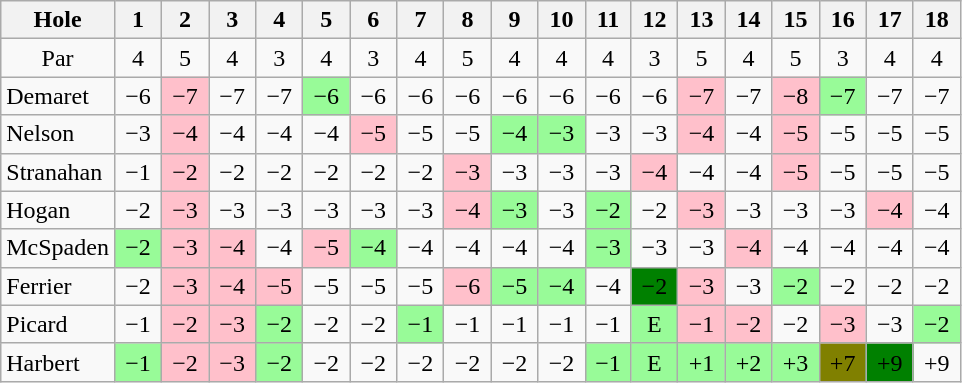<table class="wikitable" style="text-align:center">
<tr>
<th>Hole</th>
<th>  1  </th>
<th>  2  </th>
<th>  3  </th>
<th>  4  </th>
<th>  5  </th>
<th>  6  </th>
<th>  7  </th>
<th>  8  </th>
<th>  9  </th>
<th> 10 </th>
<th> 11 </th>
<th> 12 </th>
<th> 13 </th>
<th> 14 </th>
<th> 15 </th>
<th> 16 </th>
<th> 17 </th>
<th> 18 </th>
</tr>
<tr>
<td>Par</td>
<td>4</td>
<td>5</td>
<td>4</td>
<td>3</td>
<td>4</td>
<td>3</td>
<td>4</td>
<td>5</td>
<td>4</td>
<td>4</td>
<td>4</td>
<td>3</td>
<td>5</td>
<td>4</td>
<td>5</td>
<td>3</td>
<td>4</td>
<td>4</td>
</tr>
<tr>
<td align=left> Demaret</td>
<td>−6</td>
<td style="background: Pink;">−7</td>
<td>−7</td>
<td>−7</td>
<td style="background: PaleGreen;">−6</td>
<td>−6</td>
<td>−6</td>
<td>−6</td>
<td>−6</td>
<td>−6</td>
<td>−6</td>
<td>−6</td>
<td style="background: Pink;">−7</td>
<td>−7</td>
<td style="background: Pink;">−8</td>
<td style="background: PaleGreen;">−7</td>
<td>−7</td>
<td>−7</td>
</tr>
<tr>
<td align=left> Nelson</td>
<td>−3</td>
<td style="background: Pink;">−4</td>
<td>−4</td>
<td>−4</td>
<td>−4</td>
<td style="background: Pink;">−5</td>
<td>−5</td>
<td>−5</td>
<td style="background: PaleGreen;">−4</td>
<td style="background: PaleGreen;">−3</td>
<td>−3</td>
<td>−3</td>
<td style="background: Pink;">−4</td>
<td>−4</td>
<td style="background: Pink;">−5</td>
<td>−5</td>
<td>−5</td>
<td>−5</td>
</tr>
<tr>
<td align=left> Stranahan</td>
<td>−1</td>
<td style="background: Pink;">−2</td>
<td>−2</td>
<td>−2</td>
<td>−2</td>
<td>−2</td>
<td>−2</td>
<td style="background: Pink;">−3</td>
<td>−3</td>
<td>−3</td>
<td>−3</td>
<td style="background: Pink;">−4</td>
<td>−4</td>
<td>−4</td>
<td style="background: Pink;">−5</td>
<td>−5</td>
<td>−5</td>
<td>−5</td>
</tr>
<tr>
<td align=left> Hogan</td>
<td>−2</td>
<td style="background: Pink;">−3</td>
<td>−3</td>
<td>−3</td>
<td>−3</td>
<td>−3</td>
<td>−3</td>
<td style="background: Pink;">−4</td>
<td style="background: PaleGreen;">−3</td>
<td>−3</td>
<td style="background: PaleGreen;">−2</td>
<td>−2</td>
<td style="background: Pink;">−3</td>
<td>−3</td>
<td>−3</td>
<td>−3</td>
<td style="background: Pink;">−4</td>
<td>−4</td>
</tr>
<tr>
<td align=left> McSpaden</td>
<td style="background: PaleGreen;">−2</td>
<td style="background: Pink;">−3</td>
<td style="background: Pink;">−4</td>
<td>−4</td>
<td style="background: Pink;">−5</td>
<td style="background: PaleGreen;">−4</td>
<td>−4</td>
<td>−4</td>
<td>−4</td>
<td>−4</td>
<td style="background: PaleGreen;">−3</td>
<td>−3</td>
<td>−3</td>
<td style="background: Pink;">−4</td>
<td>−4</td>
<td>−4</td>
<td>−4</td>
<td>−4</td>
</tr>
<tr>
<td align=left> Ferrier</td>
<td>−2</td>
<td style="background: Pink;">−3</td>
<td style="background: Pink;">−4</td>
<td style="background: Pink;">−5</td>
<td>−5</td>
<td>−5</td>
<td>−5</td>
<td style="background: Pink;">−6</td>
<td style="background: PaleGreen;">−5</td>
<td style="background: PaleGreen;">−4</td>
<td>−4</td>
<td style="background: Green;">−2</td>
<td style="background: Pink;">−3</td>
<td>−3</td>
<td style="background: PaleGreen;">−2</td>
<td>−2</td>
<td>−2</td>
<td>−2</td>
</tr>
<tr>
<td align=left> Picard</td>
<td>−1</td>
<td style="background: Pink;">−2</td>
<td style="background: Pink;">−3</td>
<td style="background: PaleGreen;">−2</td>
<td>−2</td>
<td>−2</td>
<td style="background: PaleGreen;">−1</td>
<td>−1</td>
<td>−1</td>
<td>−1</td>
<td>−1</td>
<td style="background: PaleGreen;">E</td>
<td style="background: Pink;">−1</td>
<td style="background: Pink;">−2</td>
<td>−2</td>
<td style="background: Pink;">−3</td>
<td>−3</td>
<td style="background: PaleGreen;">−2</td>
</tr>
<tr>
<td align=left> Harbert</td>
<td style="background: PaleGreen;">−1</td>
<td style="background: Pink;">−2</td>
<td style="background: Pink;">−3</td>
<td style="background: PaleGreen;">−2</td>
<td>−2</td>
<td>−2</td>
<td>−2</td>
<td>−2</td>
<td>−2</td>
<td>−2</td>
<td style="background: PaleGreen;">−1</td>
<td style="background: PaleGreen;">E</td>
<td style="background: PaleGreen;">+1</td>
<td style="background: PaleGreen;">+2</td>
<td style="background: PaleGreen;">+3</td>
<td style="background: Olive;">+7</td>
<td style="background: Green;">+9</td>
<td>+9</td>
</tr>
</table>
